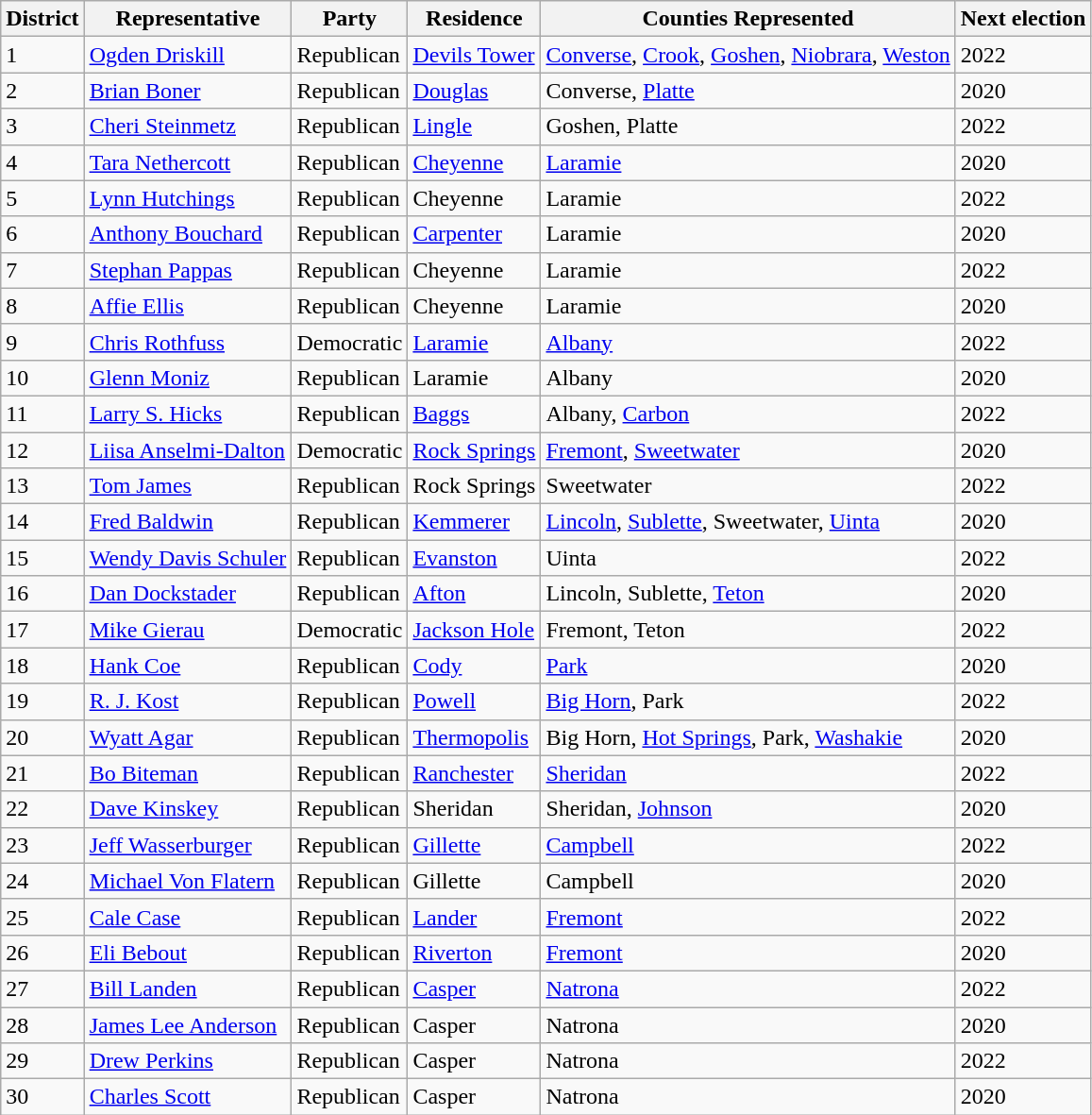<table class="wikitable">
<tr>
<th>District</th>
<th>Representative</th>
<th>Party</th>
<th>Residence</th>
<th>Counties Represented</th>
<th>Next election</th>
</tr>
<tr>
<td>1</td>
<td><a href='#'>Ogden Driskill</a></td>
<td>Republican</td>
<td><a href='#'>Devils Tower</a></td>
<td><a href='#'>Converse</a>, <a href='#'>Crook</a>, <a href='#'>Goshen</a>, <a href='#'>Niobrara</a>, <a href='#'>Weston</a></td>
<td>2022</td>
</tr>
<tr>
<td>2</td>
<td><a href='#'>Brian Boner</a></td>
<td>Republican</td>
<td><a href='#'>Douglas</a></td>
<td>Converse, <a href='#'>Platte</a></td>
<td>2020</td>
</tr>
<tr>
<td>3</td>
<td><a href='#'>Cheri Steinmetz</a></td>
<td>Republican</td>
<td><a href='#'>Lingle</a></td>
<td>Goshen, Platte</td>
<td>2022</td>
</tr>
<tr>
<td>4</td>
<td><a href='#'>Tara Nethercott</a></td>
<td>Republican</td>
<td><a href='#'>Cheyenne</a></td>
<td><a href='#'>Laramie</a></td>
<td>2020</td>
</tr>
<tr>
<td>5</td>
<td><a href='#'>Lynn Hutchings</a></td>
<td>Republican</td>
<td>Cheyenne</td>
<td>Laramie</td>
<td>2022</td>
</tr>
<tr>
<td>6</td>
<td><a href='#'>Anthony Bouchard</a></td>
<td>Republican</td>
<td><a href='#'>Carpenter</a></td>
<td>Laramie</td>
<td>2020</td>
</tr>
<tr>
<td>7</td>
<td><a href='#'>Stephan Pappas</a></td>
<td>Republican</td>
<td>Cheyenne</td>
<td>Laramie</td>
<td>2022</td>
</tr>
<tr>
<td>8</td>
<td><a href='#'>Affie Ellis</a></td>
<td>Republican</td>
<td>Cheyenne</td>
<td>Laramie</td>
<td>2020</td>
</tr>
<tr>
<td>9</td>
<td><a href='#'>Chris Rothfuss</a></td>
<td>Democratic</td>
<td><a href='#'>Laramie</a></td>
<td><a href='#'>Albany</a></td>
<td>2022</td>
</tr>
<tr>
<td>10</td>
<td><a href='#'>Glenn Moniz</a></td>
<td>Republican</td>
<td>Laramie</td>
<td>Albany</td>
<td>2020</td>
</tr>
<tr>
<td>11</td>
<td><a href='#'>Larry S. Hicks</a></td>
<td>Republican</td>
<td><a href='#'>Baggs</a></td>
<td>Albany, <a href='#'>Carbon</a></td>
<td>2022</td>
</tr>
<tr>
<td>12</td>
<td><a href='#'>Liisa Anselmi-Dalton</a></td>
<td>Democratic</td>
<td><a href='#'>Rock Springs</a></td>
<td><a href='#'>Fremont</a>, <a href='#'>Sweetwater</a></td>
<td>2020</td>
</tr>
<tr>
<td>13</td>
<td><a href='#'>Tom James</a></td>
<td>Republican</td>
<td>Rock Springs</td>
<td>Sweetwater</td>
<td>2022</td>
</tr>
<tr>
<td>14</td>
<td><a href='#'>Fred Baldwin</a></td>
<td>Republican</td>
<td><a href='#'>Kemmerer</a></td>
<td><a href='#'>Lincoln</a>, <a href='#'>Sublette</a>, Sweetwater, <a href='#'>Uinta</a></td>
<td>2020</td>
</tr>
<tr>
<td>15</td>
<td><a href='#'>Wendy Davis Schuler</a></td>
<td>Republican</td>
<td><a href='#'>Evanston</a></td>
<td>Uinta</td>
<td>2022</td>
</tr>
<tr>
<td>16</td>
<td><a href='#'>Dan Dockstader</a></td>
<td>Republican</td>
<td><a href='#'>Afton</a></td>
<td>Lincoln, Sublette, <a href='#'>Teton</a></td>
<td>2020</td>
</tr>
<tr>
<td>17</td>
<td><a href='#'>Mike Gierau</a></td>
<td>Democratic</td>
<td><a href='#'>Jackson Hole</a></td>
<td>Fremont, Teton</td>
<td>2022</td>
</tr>
<tr>
<td>18</td>
<td><a href='#'>Hank Coe</a></td>
<td>Republican</td>
<td><a href='#'>Cody</a></td>
<td><a href='#'>Park</a></td>
<td>2020</td>
</tr>
<tr>
<td>19</td>
<td><a href='#'>R. J. Kost</a></td>
<td>Republican</td>
<td><a href='#'>Powell</a></td>
<td><a href='#'>Big Horn</a>, Park</td>
<td>2022</td>
</tr>
<tr>
<td>20</td>
<td><a href='#'>Wyatt Agar</a></td>
<td>Republican</td>
<td><a href='#'>Thermopolis</a></td>
<td>Big Horn, <a href='#'>Hot Springs</a>, Park, <a href='#'>Washakie</a></td>
<td>2020</td>
</tr>
<tr>
<td>21</td>
<td><a href='#'>Bo Biteman</a></td>
<td>Republican</td>
<td><a href='#'>Ranchester</a></td>
<td><a href='#'>Sheridan</a></td>
<td>2022</td>
</tr>
<tr>
<td>22</td>
<td><a href='#'>Dave Kinskey</a></td>
<td>Republican</td>
<td>Sheridan</td>
<td>Sheridan, <a href='#'>Johnson</a></td>
<td>2020</td>
</tr>
<tr>
<td>23</td>
<td><a href='#'>Jeff Wasserburger</a></td>
<td>Republican</td>
<td><a href='#'>Gillette</a></td>
<td><a href='#'>Campbell</a></td>
<td>2022</td>
</tr>
<tr>
<td>24</td>
<td><a href='#'>Michael Von Flatern</a></td>
<td>Republican</td>
<td>Gillette</td>
<td>Campbell</td>
<td>2020</td>
</tr>
<tr>
<td>25</td>
<td><a href='#'>Cale Case</a></td>
<td>Republican</td>
<td><a href='#'>Lander</a></td>
<td><a href='#'>Fremont</a></td>
<td>2022</td>
</tr>
<tr>
<td>26</td>
<td><a href='#'>Eli Bebout</a></td>
<td>Republican</td>
<td><a href='#'>Riverton</a></td>
<td><a href='#'>Fremont</a></td>
<td>2020</td>
</tr>
<tr>
<td>27</td>
<td><a href='#'>Bill Landen</a></td>
<td>Republican</td>
<td><a href='#'>Casper</a></td>
<td><a href='#'>Natrona</a></td>
<td>2022</td>
</tr>
<tr>
<td>28</td>
<td><a href='#'>James Lee Anderson</a></td>
<td>Republican</td>
<td>Casper</td>
<td>Natrona</td>
<td>2020</td>
</tr>
<tr>
<td>29</td>
<td><a href='#'>Drew Perkins</a></td>
<td>Republican</td>
<td>Casper</td>
<td>Natrona</td>
<td>2022</td>
</tr>
<tr>
<td>30</td>
<td><a href='#'>Charles Scott</a></td>
<td>Republican</td>
<td>Casper</td>
<td>Natrona</td>
<td>2020</td>
</tr>
</table>
